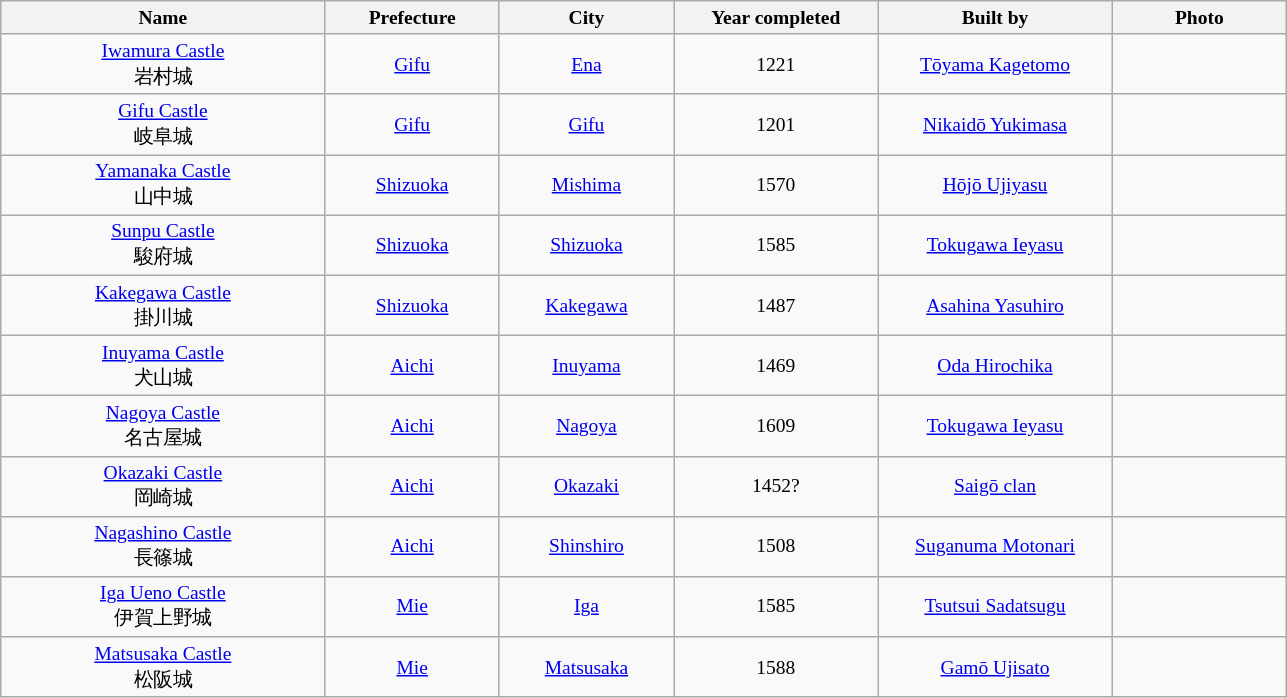<table class="wikitable" style="text-align:center; font-size:small;">
<tr>
<th style="width: 210px;">Name</th>
<th style="width: 110px;">Prefecture</th>
<th style="width: 110px;">City</th>
<th style="width: 130px;">Year completed</th>
<th style="width: 150px;">Built by</th>
<th style="width: 110px;">Photo</th>
</tr>
<tr>
<td><a href='#'>Iwamura Castle</a><br>岩村城</td>
<td><a href='#'>Gifu</a></td>
<td><a href='#'>Ena</a></td>
<td>1221</td>
<td><a href='#'>Tōyama Kagetomo</a></td>
<td></td>
</tr>
<tr>
<td><a href='#'>Gifu Castle</a><br>岐阜城</td>
<td><a href='#'>Gifu</a></td>
<td><a href='#'>Gifu</a></td>
<td>1201</td>
<td><a href='#'>Nikaidō Yukimasa</a></td>
<td></td>
</tr>
<tr>
<td><a href='#'>Yamanaka Castle</a><br>山中城</td>
<td><a href='#'>Shizuoka</a></td>
<td><a href='#'>Mishima</a></td>
<td>1570</td>
<td><a href='#'>Hōjō Ujiyasu</a></td>
<td></td>
</tr>
<tr>
<td><a href='#'>Sunpu Castle</a><br>駿府城</td>
<td><a href='#'>Shizuoka</a></td>
<td><a href='#'>Shizuoka</a></td>
<td>1585</td>
<td><a href='#'>Tokugawa Ieyasu</a></td>
<td></td>
</tr>
<tr>
<td><a href='#'>Kakegawa Castle</a><br>掛川城</td>
<td><a href='#'>Shizuoka</a></td>
<td><a href='#'>Kakegawa</a></td>
<td>1487</td>
<td><a href='#'>Asahina Yasuhiro</a></td>
<td></td>
</tr>
<tr>
<td><a href='#'>Inuyama Castle</a><br>犬山城</td>
<td><a href='#'>Aichi</a></td>
<td><a href='#'>Inuyama</a></td>
<td>1469</td>
<td><a href='#'>Oda Hirochika</a></td>
<td></td>
</tr>
<tr>
<td><a href='#'>Nagoya Castle</a><br>名古屋城</td>
<td><a href='#'>Aichi</a></td>
<td><a href='#'>Nagoya</a></td>
<td>1609</td>
<td><a href='#'>Tokugawa Ieyasu</a></td>
<td></td>
</tr>
<tr>
<td><a href='#'>Okazaki Castle</a><br>岡崎城</td>
<td><a href='#'>Aichi</a></td>
<td><a href='#'>Okazaki</a></td>
<td>1452?</td>
<td><a href='#'>Saigō clan</a></td>
<td></td>
</tr>
<tr>
<td><a href='#'>Nagashino Castle</a><br>長篠城</td>
<td><a href='#'>Aichi</a></td>
<td><a href='#'>Shinshiro</a></td>
<td>1508</td>
<td><a href='#'>Suganuma Motonari</a></td>
<td></td>
</tr>
<tr>
<td><a href='#'>Iga Ueno Castle</a><br>伊賀上野城</td>
<td><a href='#'>Mie</a></td>
<td><a href='#'>Iga</a></td>
<td>1585</td>
<td><a href='#'>Tsutsui Sadatsugu</a></td>
<td></td>
</tr>
<tr>
<td><a href='#'>Matsusaka Castle</a><br>松阪城</td>
<td><a href='#'>Mie</a></td>
<td><a href='#'>Matsusaka</a></td>
<td>1588</td>
<td><a href='#'>Gamō Ujisato</a></td>
<td></td>
</tr>
</table>
